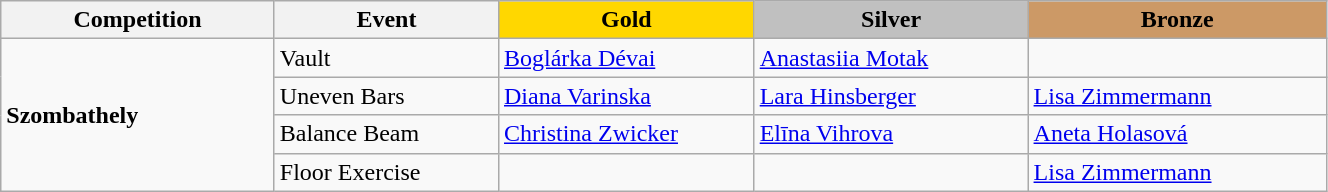<table class="wikitable" style="width:70%;">
<tr>
<th style="text-align:center; width:5%;">Competition</th>
<th style="text-align:center; width:5%;">Event</th>
<td style="text-align:center; width:6%; background:gold;"><strong>Gold</strong></td>
<td style="text-align:center; width:6%; background:silver;"><strong>Silver</strong></td>
<td style="text-align:center; width:6%; background:#c96;"><strong>Bronze</strong></td>
</tr>
<tr>
<td rowspan="4"><strong>Szombathely</strong></td>
<td>Vault</td>
<td> <a href='#'>Boglárka Dévai</a></td>
<td> <a href='#'>Anastasiia Motak</a></td>
<td></td>
</tr>
<tr>
<td>Uneven Bars</td>
<td> <a href='#'>Diana Varinska</a></td>
<td> <a href='#'>Lara Hinsberger</a></td>
<td> <a href='#'>Lisa Zimmermann</a></td>
</tr>
<tr>
<td>Balance Beam</td>
<td> <a href='#'>Christina Zwicker</a></td>
<td> <a href='#'>Elīna Vihrova</a></td>
<td> <a href='#'>Aneta Holasová</a></td>
</tr>
<tr>
<td> Floor Exercise </td>
<td></td>
<td></td>
<td> <a href='#'>Lisa Zimmermann</a></td>
</tr>
</table>
